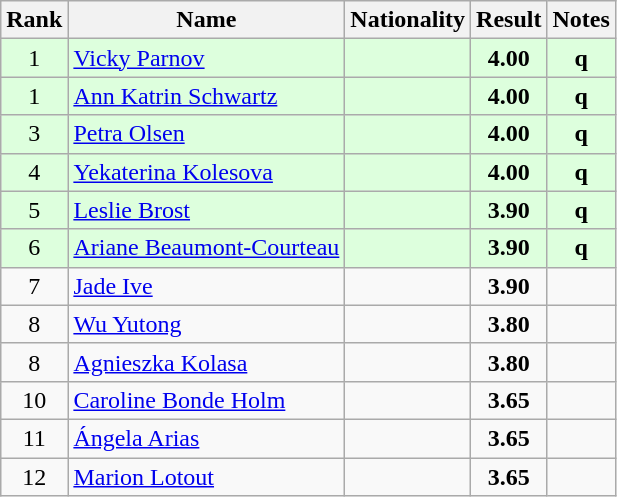<table class="wikitable sortable" style="text-align:center">
<tr>
<th>Rank</th>
<th>Name</th>
<th>Nationality</th>
<th>Result</th>
<th>Notes</th>
</tr>
<tr bgcolor=ddffdd>
<td>1</td>
<td align=left><a href='#'>Vicky Parnov</a></td>
<td align=left></td>
<td><strong>4.00</strong></td>
<td><strong>q</strong></td>
</tr>
<tr bgcolor=ddffdd>
<td>1</td>
<td align=left><a href='#'>Ann Katrin Schwartz</a></td>
<td align=left></td>
<td><strong>4.00</strong></td>
<td><strong>q</strong></td>
</tr>
<tr bgcolor=ddffdd>
<td>3</td>
<td align=left><a href='#'>Petra Olsen</a></td>
<td align=left></td>
<td><strong>4.00</strong></td>
<td><strong>q</strong></td>
</tr>
<tr bgcolor=ddffdd>
<td>4</td>
<td align=left><a href='#'>Yekaterina Kolesova</a></td>
<td align=left></td>
<td><strong>4.00</strong></td>
<td><strong>q</strong></td>
</tr>
<tr bgcolor=ddffdd>
<td>5</td>
<td align=left><a href='#'>Leslie Brost</a></td>
<td align=left></td>
<td><strong>3.90</strong></td>
<td><strong>q</strong></td>
</tr>
<tr bgcolor=ddffdd>
<td>6</td>
<td align=left><a href='#'>Ariane Beaumont-Courteau</a></td>
<td align=left></td>
<td><strong>3.90</strong></td>
<td><strong>q</strong></td>
</tr>
<tr>
<td>7</td>
<td align=left><a href='#'>Jade Ive</a></td>
<td align=left></td>
<td><strong>3.90</strong></td>
<td></td>
</tr>
<tr>
<td>8</td>
<td align=left><a href='#'>Wu Yutong</a></td>
<td align=left></td>
<td><strong>3.80</strong></td>
<td></td>
</tr>
<tr>
<td>8</td>
<td align=left><a href='#'>Agnieszka Kolasa</a></td>
<td align=left></td>
<td><strong>3.80</strong></td>
<td></td>
</tr>
<tr>
<td>10</td>
<td align=left><a href='#'>Caroline Bonde Holm</a></td>
<td align=left></td>
<td><strong>3.65</strong></td>
<td></td>
</tr>
<tr>
<td>11</td>
<td align=left><a href='#'>Ángela Arias</a></td>
<td align=left></td>
<td><strong>3.65</strong></td>
<td></td>
</tr>
<tr>
<td>12</td>
<td align=left><a href='#'>Marion Lotout</a></td>
<td align=left></td>
<td><strong>3.65</strong></td>
<td></td>
</tr>
</table>
